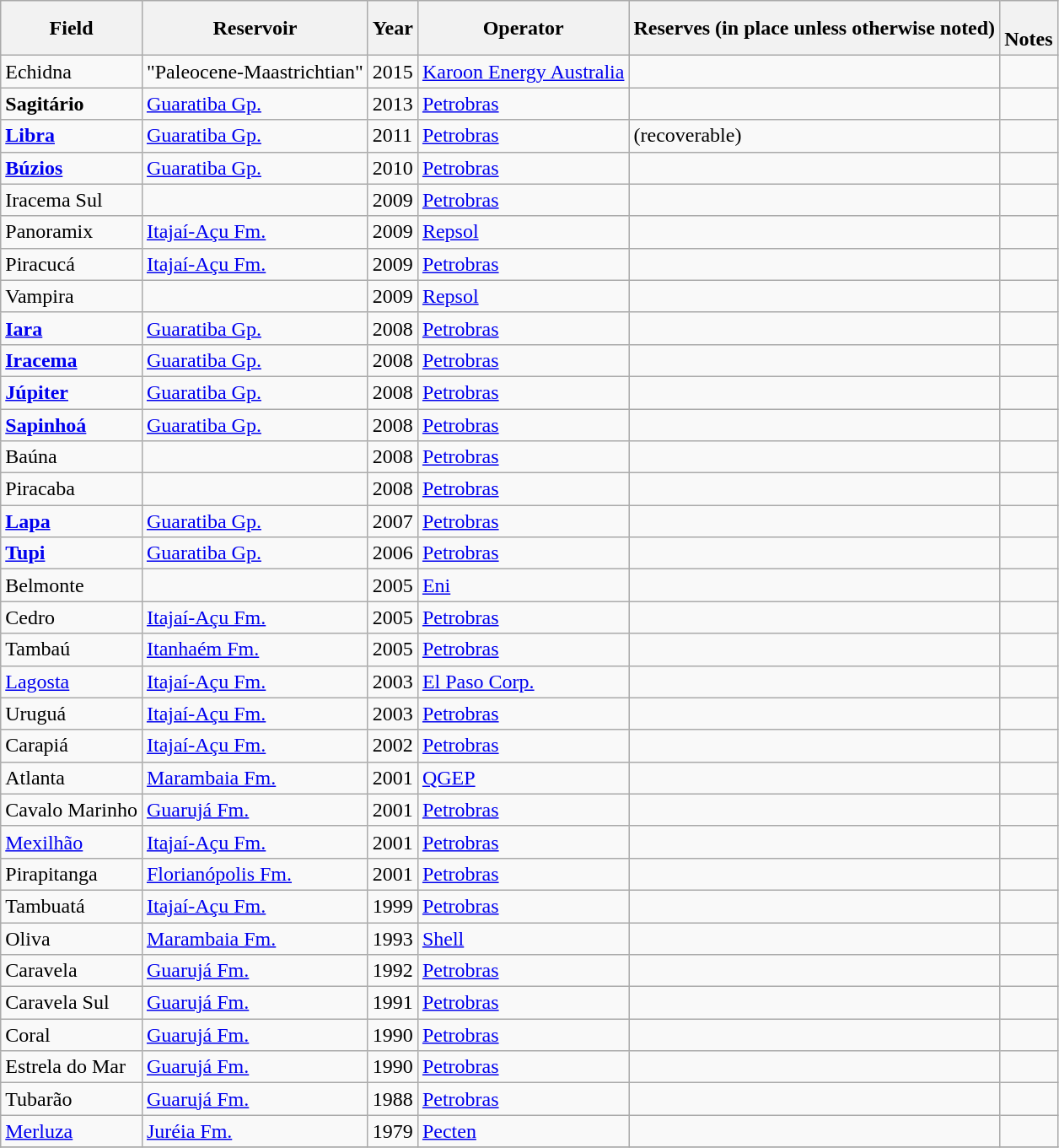<table class="wikitable sortable mw-collapsible">
<tr>
<th>Field<br></th>
<th>Reservoir</th>
<th>Year</th>
<th>Operator</th>
<th>Reserves (in place unless otherwise noted)</th>
<th class=unsortable><br>Notes</th>
</tr>
<tr>
<td>Echidna</td>
<td>"Paleocene-Maastrichtian"</td>
<td>2015</td>
<td><a href='#'>Karoon Energy Australia</a></td>
<td></td>
<td></td>
</tr>
<tr>
<td><strong>Sagitário</strong></td>
<td><a href='#'>Guaratiba Gp.</a></td>
<td>2013</td>
<td><a href='#'>Petrobras</a></td>
<td></td>
<td></td>
</tr>
<tr>
<td><strong><a href='#'>Libra</a></strong></td>
<td><a href='#'>Guaratiba Gp.</a></td>
<td>2011</td>
<td><a href='#'>Petrobras</a></td>
<td> (recoverable)</td>
<td></td>
</tr>
<tr>
<td><strong><a href='#'>Búzios</a></strong></td>
<td><a href='#'>Guaratiba Gp.</a></td>
<td>2010</td>
<td><a href='#'>Petrobras</a></td>
<td></td>
<td></td>
</tr>
<tr>
<td>Iracema Sul</td>
<td></td>
<td>2009</td>
<td><a href='#'>Petrobras</a></td>
<td></td>
<td></td>
</tr>
<tr>
<td>Panoramix</td>
<td><a href='#'>Itajaí-Açu Fm.</a></td>
<td>2009</td>
<td><a href='#'>Repsol</a></td>
<td></td>
<td></td>
</tr>
<tr>
<td>Piracucá</td>
<td><a href='#'>Itajaí-Açu Fm.</a></td>
<td>2009</td>
<td><a href='#'>Petrobras</a></td>
<td></td>
<td></td>
</tr>
<tr>
<td>Vampira</td>
<td></td>
<td>2009</td>
<td><a href='#'>Repsol</a></td>
<td></td>
<td></td>
</tr>
<tr>
<td><strong><a href='#'>Iara</a></strong></td>
<td><a href='#'>Guaratiba Gp.</a></td>
<td>2008</td>
<td><a href='#'>Petrobras</a></td>
<td></td>
<td></td>
</tr>
<tr>
<td><strong><a href='#'>Iracema</a></strong></td>
<td><a href='#'>Guaratiba Gp.</a></td>
<td>2008</td>
<td><a href='#'>Petrobras</a></td>
<td></td>
<td></td>
</tr>
<tr>
<td><strong><a href='#'>Júpiter</a></strong></td>
<td><a href='#'>Guaratiba Gp.</a></td>
<td>2008</td>
<td><a href='#'>Petrobras</a></td>
<td><br></td>
<td></td>
</tr>
<tr>
<td><strong><a href='#'>Sapinhoá</a></strong></td>
<td><a href='#'>Guaratiba Gp.</a></td>
<td>2008</td>
<td><a href='#'>Petrobras</a></td>
<td></td>
<td></td>
</tr>
<tr>
<td>Baúna</td>
<td></td>
<td>2008</td>
<td><a href='#'>Petrobras</a></td>
<td></td>
<td></td>
</tr>
<tr>
<td>Piracaba</td>
<td></td>
<td>2008</td>
<td><a href='#'>Petrobras</a></td>
<td></td>
<td></td>
</tr>
<tr>
<td><strong><a href='#'>Lapa</a></strong></td>
<td><a href='#'>Guaratiba Gp.</a></td>
<td>2007</td>
<td><a href='#'>Petrobras</a></td>
<td></td>
<td></td>
</tr>
<tr>
<td><strong><a href='#'>Tupi</a></strong></td>
<td><a href='#'>Guaratiba Gp.</a></td>
<td>2006</td>
<td><a href='#'>Petrobras</a></td>
<td></td>
<td></td>
</tr>
<tr>
<td>Belmonte</td>
<td></td>
<td>2005</td>
<td><a href='#'>Eni</a></td>
<td></td>
<td></td>
</tr>
<tr>
<td>Cedro</td>
<td><a href='#'>Itajaí-Açu Fm.</a></td>
<td>2005</td>
<td><a href='#'>Petrobras</a></td>
<td></td>
<td></td>
</tr>
<tr>
<td>Tambaú</td>
<td><a href='#'>Itanhaém Fm.</a></td>
<td>2005</td>
<td><a href='#'>Petrobras</a></td>
<td></td>
<td></td>
</tr>
<tr>
<td><a href='#'>Lagosta</a></td>
<td><a href='#'>Itajaí-Açu Fm.</a></td>
<td>2003</td>
<td><a href='#'>El Paso Corp.</a></td>
<td></td>
<td></td>
</tr>
<tr>
<td>Uruguá</td>
<td><a href='#'>Itajaí-Açu Fm.</a></td>
<td>2003</td>
<td><a href='#'>Petrobras</a></td>
<td><br></td>
<td></td>
</tr>
<tr>
<td>Carapiá</td>
<td><a href='#'>Itajaí-Açu Fm.</a></td>
<td>2002</td>
<td><a href='#'>Petrobras</a></td>
<td></td>
<td></td>
</tr>
<tr>
<td>Atlanta</td>
<td><a href='#'>Marambaia Fm.</a></td>
<td>2001</td>
<td><a href='#'>QGEP</a></td>
<td></td>
<td></td>
</tr>
<tr>
<td>Cavalo Marinho</td>
<td><a href='#'>Guarujá Fm.</a></td>
<td>2001</td>
<td><a href='#'>Petrobras</a></td>
<td></td>
<td></td>
</tr>
<tr>
<td><a href='#'>Mexilhão</a></td>
<td><a href='#'>Itajaí-Açu Fm.</a></td>
<td>2001</td>
<td><a href='#'>Petrobras</a></td>
<td><br></td>
<td></td>
</tr>
<tr>
<td>Pirapitanga</td>
<td><a href='#'>Florianópolis Fm.</a></td>
<td>2001</td>
<td><a href='#'>Petrobras</a></td>
<td><br></td>
<td></td>
</tr>
<tr>
<td>Tambuatá</td>
<td><a href='#'>Itajaí-Açu Fm.</a></td>
<td>1999</td>
<td><a href='#'>Petrobras</a></td>
<td></td>
<td></td>
</tr>
<tr>
<td>Oliva</td>
<td><a href='#'>Marambaia Fm.</a></td>
<td>1993</td>
<td><a href='#'>Shell</a></td>
<td></td>
<td></td>
</tr>
<tr>
<td>Caravela</td>
<td><a href='#'>Guarujá Fm.</a></td>
<td>1992</td>
<td><a href='#'>Petrobras</a></td>
<td></td>
<td></td>
</tr>
<tr>
<td>Caravela Sul</td>
<td><a href='#'>Guarujá Fm.</a></td>
<td>1991</td>
<td><a href='#'>Petrobras</a></td>
<td></td>
<td></td>
</tr>
<tr>
<td>Coral</td>
<td><a href='#'>Guarujá Fm.</a></td>
<td>1990</td>
<td><a href='#'>Petrobras</a></td>
<td></td>
<td></td>
</tr>
<tr>
<td>Estrela do Mar</td>
<td><a href='#'>Guarujá Fm.</a></td>
<td>1990</td>
<td><a href='#'>Petrobras</a></td>
<td></td>
<td></td>
</tr>
<tr>
<td>Tubarão</td>
<td><a href='#'>Guarujá Fm.</a></td>
<td>1988</td>
<td><a href='#'>Petrobras</a></td>
<td></td>
<td></td>
</tr>
<tr>
<td><a href='#'>Merluza</a></td>
<td><a href='#'>Juréia Fm.</a></td>
<td>1979</td>
<td><a href='#'>Pecten</a></td>
<td></td>
<td></td>
</tr>
<tr>
</tr>
</table>
